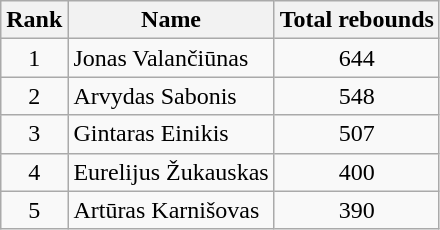<table class="wikitable sortable" style="text-align: center;">
<tr>
<th>Rank</th>
<th class="unsortable">Name</th>
<th>Total rebounds</th>
</tr>
<tr>
<td>1</td>
<td style="text-align: left;">Jonas Valančiūnas</td>
<td>644</td>
</tr>
<tr>
<td>2</td>
<td style="text-align: left;">Arvydas Sabonis</td>
<td>548</td>
</tr>
<tr>
<td>3</td>
<td style="text-align: left;">Gintaras Einikis</td>
<td>507</td>
</tr>
<tr>
<td>4</td>
<td style="text-align: left;">Eurelijus Žukauskas</td>
<td>400</td>
</tr>
<tr>
<td>5</td>
<td style="text-align: left;">Artūras Karnišovas</td>
<td>390</td>
</tr>
</table>
